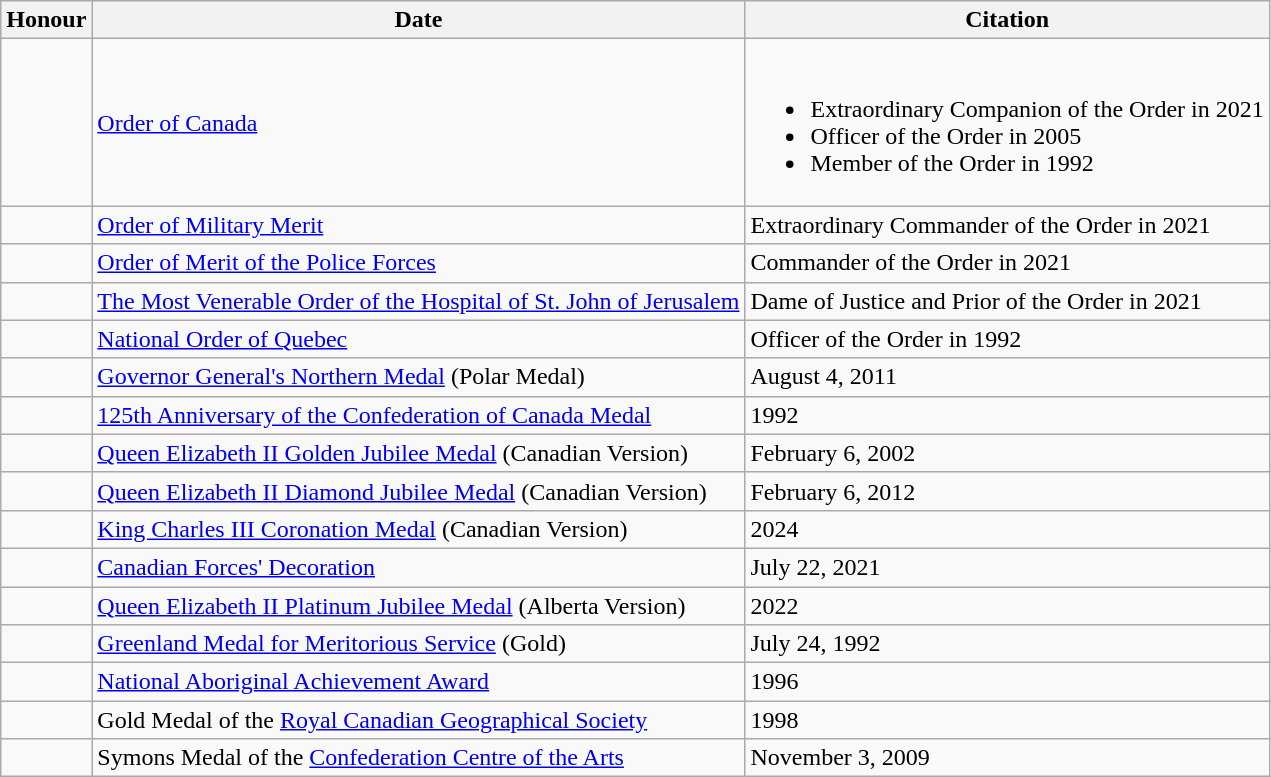<table class="wikitable">
<tr>
<th>Honour</th>
<th>Date</th>
<th>Citation</th>
</tr>
<tr>
<td></td>
<td><a href='#'>Order of Canada</a></td>
<td><br><ul><li>Extraordinary Companion of the Order in 2021</li><li>Officer of the Order in 2005</li><li>Member of the Order in 1992</li></ul></td>
</tr>
<tr>
<td></td>
<td><a href='#'>Order of Military Merit</a></td>
<td>Extraordinary Commander of the Order in 2021</td>
</tr>
<tr>
<td></td>
<td><a href='#'>Order of Merit of the Police Forces</a></td>
<td>Commander of the Order in 2021</td>
</tr>
<tr>
<td></td>
<td><a href='#'>The Most Venerable Order of the Hospital of St. John of Jerusalem</a></td>
<td>Dame of Justice and Prior of the Order in 2021</td>
</tr>
<tr>
<td></td>
<td><a href='#'>National Order of Quebec</a></td>
<td>Officer of the Order in 1992</td>
</tr>
<tr>
<td></td>
<td><a href='#'>Governor General's Northern Medal</a> (Polar Medal)</td>
<td>August 4, 2011</td>
</tr>
<tr>
<td></td>
<td><a href='#'>125th Anniversary of the Confederation of Canada Medal</a></td>
<td>1992</td>
</tr>
<tr>
<td></td>
<td><a href='#'>Queen Elizabeth II Golden Jubilee Medal</a> (Canadian Version)</td>
<td>February 6, 2002</td>
</tr>
<tr>
<td></td>
<td><a href='#'>Queen Elizabeth II Diamond Jubilee Medal</a> (Canadian Version)</td>
<td>February 6, 2012</td>
</tr>
<tr>
<td></td>
<td><a href='#'>King Charles III Coronation Medal</a> (Canadian Version)</td>
<td>2024</td>
</tr>
<tr>
<td></td>
<td><a href='#'>Canadian Forces' Decoration</a></td>
<td>July 22, 2021</td>
</tr>
<tr>
<td></td>
<td><a href='#'>Queen Elizabeth II Platinum Jubilee Medal</a> (Alberta Version)</td>
<td>2022</td>
</tr>
<tr>
<td></td>
<td><a href='#'>Greenland Medal for Meritorious Service</a> (Gold)</td>
<td>July 24, 1992</td>
</tr>
<tr>
<td></td>
<td><a href='#'>National Aboriginal Achievement Award</a></td>
<td>1996</td>
</tr>
<tr>
<td></td>
<td>Gold Medal of the <a href='#'>Royal Canadian Geographical Society</a></td>
<td>1998</td>
</tr>
<tr>
<td></td>
<td>Symons Medal of the <a href='#'>Confederation Centre of the Arts</a></td>
<td>November 3, 2009</td>
</tr>
</table>
